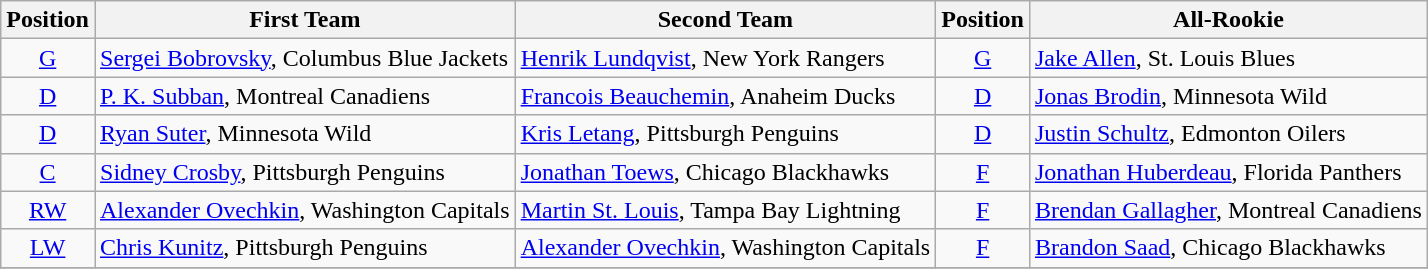<table class="wikitable">
<tr>
<th>Position</th>
<th>First Team</th>
<th>Second Team</th>
<th>Position</th>
<th>All-Rookie</th>
</tr>
<tr>
<td align=center><a href='#'>G</a></td>
<td><a href='#'>Sergei Bobrovsky</a>, Columbus Blue Jackets</td>
<td><a href='#'>Henrik Lundqvist</a>, New York Rangers</td>
<td align=center><a href='#'>G</a></td>
<td><a href='#'>Jake Allen</a>, St. Louis Blues</td>
</tr>
<tr>
<td align=center><a href='#'>D</a></td>
<td><a href='#'>P. K. Subban</a>, Montreal Canadiens</td>
<td><a href='#'>Francois Beauchemin</a>, Anaheim Ducks</td>
<td align=center><a href='#'>D</a></td>
<td><a href='#'>Jonas Brodin</a>, Minnesota Wild</td>
</tr>
<tr>
<td align=center><a href='#'>D</a></td>
<td><a href='#'>Ryan Suter</a>, Minnesota Wild</td>
<td><a href='#'>Kris Letang</a>, Pittsburgh Penguins</td>
<td align=center><a href='#'>D</a></td>
<td><a href='#'>Justin Schultz</a>, Edmonton Oilers</td>
</tr>
<tr>
<td align=center><a href='#'>C</a></td>
<td><a href='#'>Sidney Crosby</a>, Pittsburgh Penguins</td>
<td><a href='#'>Jonathan Toews</a>, Chicago Blackhawks</td>
<td align=center><a href='#'>F</a></td>
<td><a href='#'>Jonathan Huberdeau</a>, Florida Panthers</td>
</tr>
<tr>
<td align=center><a href='#'>RW</a></td>
<td><a href='#'>Alexander Ovechkin</a>, Washington Capitals</td>
<td><a href='#'>Martin St. Louis</a>, Tampa Bay Lightning</td>
<td align=center><a href='#'>F</a></td>
<td><a href='#'>Brendan Gallagher</a>, Montreal Canadiens</td>
</tr>
<tr>
<td align=center><a href='#'>LW</a></td>
<td><a href='#'>Chris Kunitz</a>, Pittsburgh Penguins</td>
<td><a href='#'>Alexander Ovechkin</a>, Washington Capitals</td>
<td align=center><a href='#'>F</a></td>
<td><a href='#'>Brandon Saad</a>, Chicago Blackhawks</td>
</tr>
<tr>
</tr>
</table>
